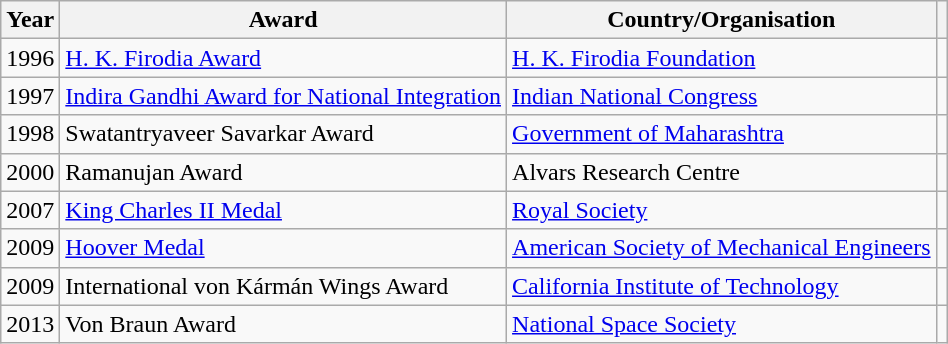<table class="wikitable sortable">
<tr>
<th>Year</th>
<th>Award</th>
<th>Country/Organisation</th>
<th></th>
</tr>
<tr>
<td>1996</td>
<td><a href='#'>H. K. Firodia Award</a></td>
<td><a href='#'>H. K. Firodia Foundation</a></td>
<td></td>
</tr>
<tr>
<td>1997</td>
<td><a href='#'>Indira Gandhi Award for National Integration</a></td>
<td><a href='#'>Indian National Congress</a></td>
<td></td>
</tr>
<tr>
<td>1998</td>
<td>Swatantryaveer Savarkar Award</td>
<td><a href='#'>Government of Maharashtra</a></td>
<td></td>
</tr>
<tr>
<td>2000</td>
<td>Ramanujan Award</td>
<td>Alvars Research Centre</td>
<td></td>
</tr>
<tr>
<td>2007</td>
<td><a href='#'>King Charles II Medal</a></td>
<td><a href='#'>Royal Society</a></td>
<td></td>
</tr>
<tr>
<td>2009</td>
<td><a href='#'>Hoover Medal</a></td>
<td><a href='#'>American Society of Mechanical Engineers</a></td>
<td></td>
</tr>
<tr>
<td>2009</td>
<td>International von Kármán Wings Award</td>
<td><a href='#'>California Institute of Technology</a></td>
<td></td>
</tr>
<tr>
<td>2013</td>
<td>Von Braun Award</td>
<td><a href='#'>National Space Society</a></td>
<td></td>
</tr>
</table>
